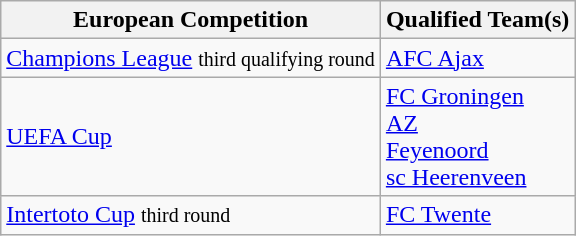<table class="wikitable">
<tr>
<th>European Competition</th>
<th>Qualified Team(s)</th>
</tr>
<tr>
<td><a href='#'>Champions League</a> <small>third qualifying round</small></td>
<td><a href='#'>AFC Ajax</a></td>
</tr>
<tr>
<td><a href='#'>UEFA Cup</a></td>
<td><a href='#'>FC Groningen</a><br><a href='#'>AZ</a><br><a href='#'>Feyenoord</a><br><a href='#'>sc Heerenveen</a></td>
</tr>
<tr>
<td><a href='#'>Intertoto Cup</a> <small>third round</small></td>
<td><a href='#'>FC Twente</a></td>
</tr>
</table>
